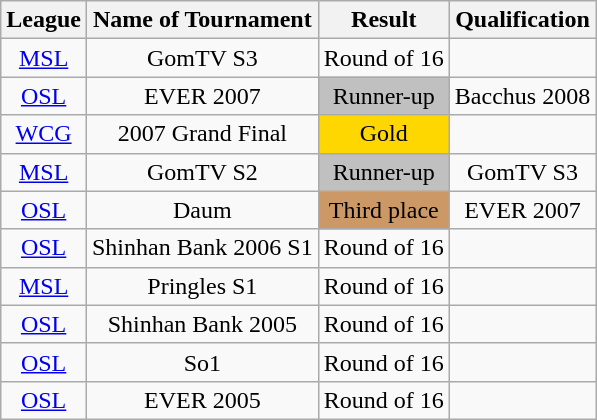<table class="wikitable">
<tr>
<th>League</th>
<th>Name of Tournament</th>
<th>Result</th>
<th>Qualification</th>
</tr>
<tr>
<td style="text-align:center;"><a href='#'>MSL</a></td>
<td style="text-align:center;">GomTV S3</td>
<td style="text-align:center;">Round of 16</td>
<td style="text-align:center;"></td>
</tr>
<tr>
<td style="text-align:center;"><a href='#'>OSL</a></td>
<td style="text-align:center;">EVER 2007</td>
<td style="text-align:center; background:silver;">Runner-up</td>
<td style="text-align:center;">Bacchus 2008</td>
</tr>
<tr>
<td style="text-align:center;"><a href='#'>WCG</a></td>
<td style="text-align:center;">2007 Grand Final</td>
<td style="text-align:center; background:gold;">Gold</td>
<td style="text-align:center;"></td>
</tr>
<tr>
<td style="text-align:center;"><a href='#'>MSL</a></td>
<td style="text-align:center;">GomTV S2</td>
<td style="text-align:center; background:silver;">Runner-up</td>
<td style="text-align:center;">GomTV S3</td>
</tr>
<tr>
<td style="text-align:center;"><a href='#'>OSL</a></td>
<td style="text-align:center;">Daum</td>
<td style="text-align:center; background:#c96;">Third place</td>
<td style="text-align:center;">EVER 2007</td>
</tr>
<tr>
<td style="text-align:center;"><a href='#'>OSL</a></td>
<td style="text-align:center;">Shinhan Bank 2006 S1</td>
<td style="text-align:center;">Round of 16</td>
<td style="text-align:center;"></td>
</tr>
<tr>
<td style="text-align:center;"><a href='#'>MSL</a></td>
<td style="text-align:center;">Pringles S1</td>
<td style="text-align:center;">Round of 16</td>
<td style="text-align:center;"></td>
</tr>
<tr>
<td style="text-align:center;"><a href='#'>OSL</a></td>
<td style="text-align:center;">Shinhan Bank 2005</td>
<td style="text-align:center;">Round of 16</td>
<td style="text-align:center;"></td>
</tr>
<tr>
<td style="text-align:center;"><a href='#'>OSL</a></td>
<td style="text-align:center;">So1</td>
<td style="text-align:center;">Round of 16</td>
<td style="text-align:center;"></td>
</tr>
<tr>
<td style="text-align:center;"><a href='#'>OSL</a></td>
<td style="text-align:center;">EVER 2005</td>
<td style="text-align:center;">Round of 16</td>
<td style="text-align:center;"></td>
</tr>
</table>
